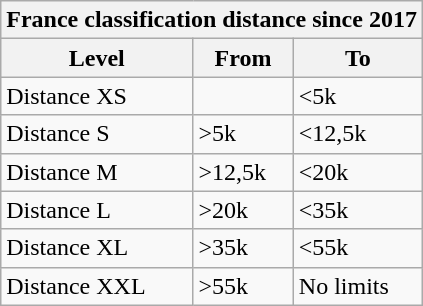<table class="wikitable">
<tr>
<th colspan="4">France classification distance since 2017</th>
</tr>
<tr>
<th>Level</th>
<th>From</th>
<th>To</th>
</tr>
<tr>
<td>Distance XS</td>
<td></td>
<td><5k</td>
</tr>
<tr>
<td>Distance S</td>
<td>>5k</td>
<td><12,5k</td>
</tr>
<tr>
<td>Distance M</td>
<td>>12,5k</td>
<td><20k</td>
</tr>
<tr>
<td>Distance L</td>
<td>>20k</td>
<td><35k</td>
</tr>
<tr>
<td>Distance XL</td>
<td>>35k</td>
<td><55k</td>
</tr>
<tr>
<td>Distance XXL</td>
<td>>55k</td>
<td>No limits</td>
</tr>
</table>
